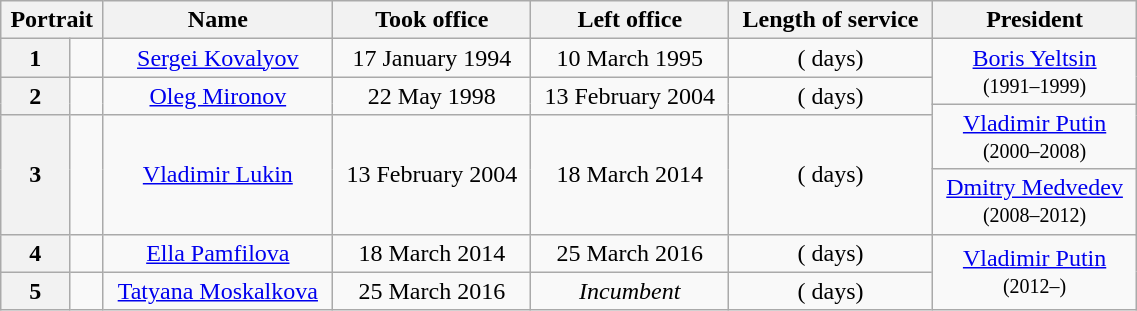<table class="wikitable" width="60%" style="text-align:center">
<tr>
<th colspan=2>Portrait</th>
<th>Name</th>
<th>Took office</th>
<th>Left office</th>
<th>Length of service</th>
<th>President</th>
</tr>
<tr>
<th>1</th>
<td></td>
<td><a href='#'>Sergei Kovalyov</a></td>
<td>17 January 1994</td>
<td>10 March 1995</td>
<td> ( days)</td>
<td rowspan = 2><a href='#'>Boris Yeltsin</a><br><small>(1991–1999)</small></td>
</tr>
<tr>
<th rowspan = 2>2</th>
<td rowspan = 2></td>
<td rowspan = 2><a href='#'>Oleg Mironov</a></td>
<td rowspan = 2>22 May 1998</td>
<td rowspan = 2>13 February 2004</td>
<td rowspan = 2> ( days)</td>
</tr>
<tr>
<td rowspan = 2><a href='#'>Vladimir Putin</a><br><small>(2000–2008)</small></td>
</tr>
<tr>
<th rowspan = 3>3</th>
<td rowspan = 3></td>
<td rowspan = 3><a href='#'>Vladimir Lukin</a></td>
<td rowspan = 3>13 February 2004</td>
<td rowspan = 3>18 March 2014</td>
<td rowspan = 3> ( days)</td>
</tr>
<tr>
<td><a href='#'>Dmitry Medvedev</a><br><small>(2008–2012)</small></td>
</tr>
<tr>
<td rowspan = 3><a href='#'>Vladimir Putin</a><br><small>(2012–)</small></td>
</tr>
<tr>
<th>4</th>
<td></td>
<td><a href='#'>Ella Pamfilova</a></td>
<td>18 March 2014</td>
<td>25 March 2016</td>
<td> ( days)</td>
</tr>
<tr>
<th>5</th>
<td></td>
<td><a href='#'>Tatyana Moskalkova</a></td>
<td>25 March 2016</td>
<td><em>Incumbent</em></td>
<td> ( days)</td>
</tr>
</table>
